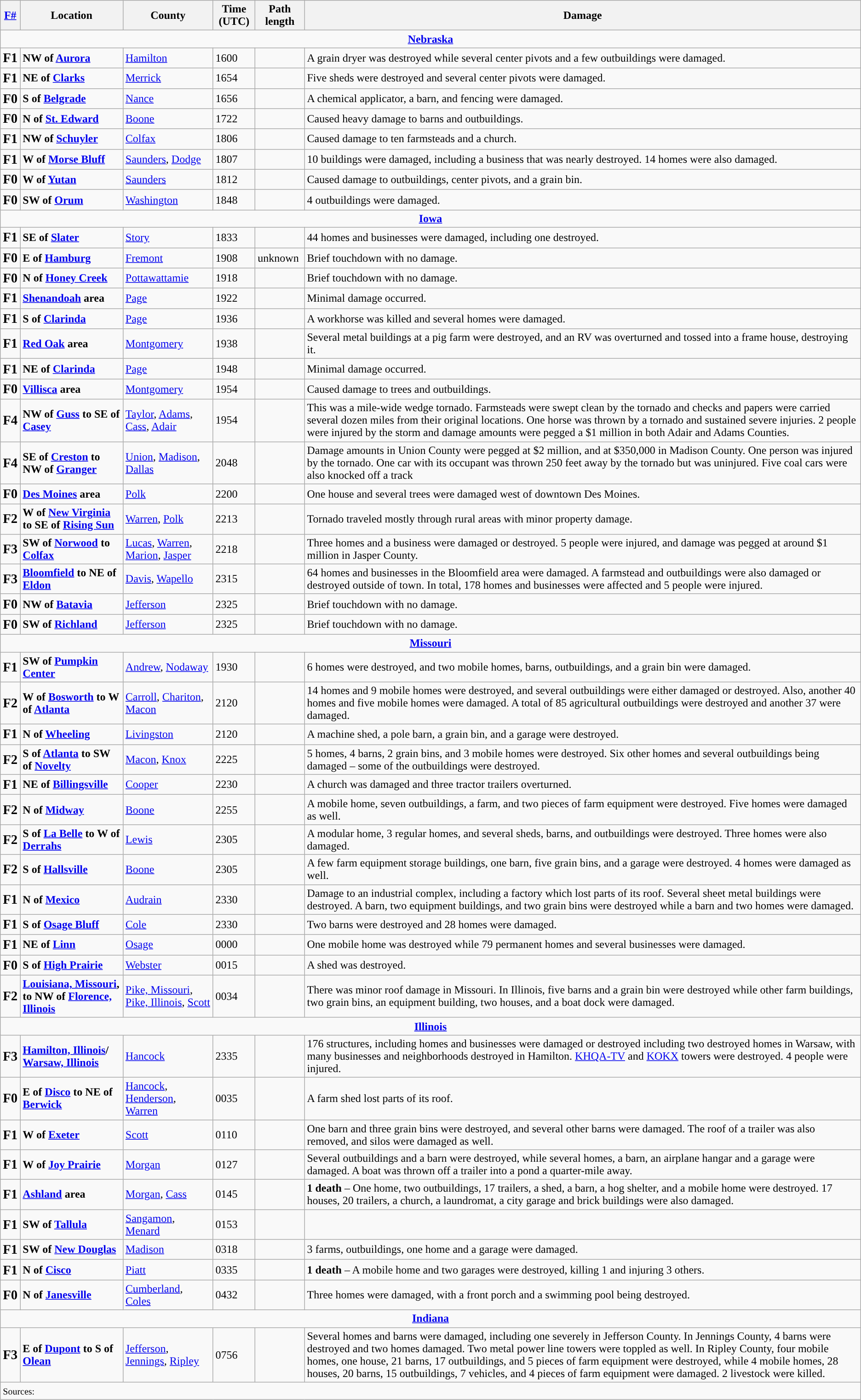<table class="wikitable">
<tr>
<th><strong><a href='#'>F#</a></strong></th>
<th><strong>Location</strong></th>
<th><strong>County</strong></th>
<th><strong>Time (UTC)</strong></th>
<th><strong>Path length</strong></th>
<th><strong>Damage</strong></th>
</tr>
<tr>
<td colspan="7" align=center><strong><a href='#'>Nebraska</a></strong></td>
</tr>
<tr>
<td><big><strong>F1</strong></big></td>
<td><strong>NW of <a href='#'>Aurora</a></strong></td>
<td><a href='#'>Hamilton</a></td>
<td>1600</td>
<td></td>
<td>A grain dryer was destroyed while several center pivots and a few outbuildings were damaged.</td>
</tr>
<tr>
<td><big><strong>F1</strong></big></td>
<td><strong>NE of <a href='#'>Clarks</a></strong></td>
<td><a href='#'>Merrick</a></td>
<td>1654</td>
<td></td>
<td>Five sheds were destroyed and several center pivots were damaged.</td>
</tr>
<tr>
<td><big><strong>F0</strong></big></td>
<td><strong>S of <a href='#'>Belgrade</a></strong></td>
<td><a href='#'>Nance</a></td>
<td>1656</td>
<td></td>
<td>A chemical applicator, a barn, and fencing were damaged.</td>
</tr>
<tr>
<td><big><strong>F0</strong></big></td>
<td><strong>N of <a href='#'>St. Edward</a></strong></td>
<td><a href='#'>Boone</a></td>
<td>1722</td>
<td></td>
<td>Caused heavy damage to barns and outbuildings.</td>
</tr>
<tr>
<td><big><strong>F1</strong></big></td>
<td><strong>NW of <a href='#'>Schuyler</a></strong></td>
<td><a href='#'>Colfax</a></td>
<td>1806</td>
<td></td>
<td>Caused damage to ten farmsteads and a church.</td>
</tr>
<tr>
<td><big><strong>F1</strong></big></td>
<td><strong>W of <a href='#'>Morse Bluff</a></strong></td>
<td><a href='#'>Saunders</a>, <a href='#'>Dodge</a></td>
<td>1807</td>
<td></td>
<td>10 buildings were damaged, including a business that was nearly destroyed. 14 homes were also damaged.</td>
</tr>
<tr>
<td><big><strong>F0</strong></big></td>
<td><strong>W of <a href='#'>Yutan</a></strong></td>
<td><a href='#'>Saunders</a></td>
<td>1812</td>
<td></td>
<td>Caused damage to outbuildings, center pivots, and a grain bin.</td>
</tr>
<tr>
<td><big><strong>F0</strong></big></td>
<td><strong>SW of <a href='#'>Orum</a></strong></td>
<td><a href='#'>Washington</a></td>
<td>1848</td>
<td></td>
<td>4 outbuildings were damaged.</td>
</tr>
<tr>
<td colspan="7" align=center><strong><a href='#'>Iowa</a></strong></td>
</tr>
<tr>
<td><big><strong>F1</strong></big></td>
<td><strong>SE of <a href='#'>Slater</a></strong></td>
<td><a href='#'>Story</a></td>
<td>1833</td>
<td></td>
<td>44 homes and businesses were damaged, including one destroyed.</td>
</tr>
<tr>
<td><big><strong>F0</strong></big></td>
<td><strong>E of <a href='#'>Hamburg</a></strong></td>
<td><a href='#'>Fremont</a></td>
<td>1908</td>
<td>unknown</td>
<td>Brief touchdown with no damage.</td>
</tr>
<tr>
<td><big><strong>F0</strong></big></td>
<td><strong>N of <a href='#'>Honey Creek</a></strong></td>
<td><a href='#'>Pottawattamie</a></td>
<td>1918</td>
<td></td>
<td>Brief touchdown with no damage.</td>
</tr>
<tr>
<td><big><strong>F1</strong></big></td>
<td><strong><a href='#'>Shenandoah</a> area</strong></td>
<td><a href='#'>Page</a></td>
<td>1922</td>
<td></td>
<td>Minimal damage occurred.</td>
</tr>
<tr>
<td><big><strong>F1</strong></big></td>
<td><strong>S of <a href='#'>Clarinda</a></strong></td>
<td><a href='#'>Page</a></td>
<td>1936</td>
<td></td>
<td>A workhorse was killed and several homes were damaged.</td>
</tr>
<tr>
<td><big><strong>F1</strong></big></td>
<td><strong><a href='#'>Red Oak</a> area</strong></td>
<td><a href='#'>Montgomery</a></td>
<td>1938</td>
<td></td>
<td>Several metal buildings at a pig farm were destroyed, and an RV was overturned and tossed into a frame house, destroying it.</td>
</tr>
<tr>
<td><big><strong>F1</strong></big></td>
<td><strong>NE of <a href='#'>Clarinda</a></strong></td>
<td><a href='#'>Page</a></td>
<td>1948</td>
<td></td>
<td>Minimal damage occurred.</td>
</tr>
<tr>
<td><big><strong>F0</strong></big></td>
<td><strong><a href='#'>Villisca</a> area</strong></td>
<td><a href='#'>Montgomery</a></td>
<td>1954</td>
<td></td>
<td>Caused damage to trees and outbuildings.</td>
</tr>
<tr>
<td><big><strong>F4</strong></big></td>
<td><strong>NW of <a href='#'>Guss</a> to SE of <a href='#'>Casey</a></strong></td>
<td><a href='#'>Taylor</a>, <a href='#'>Adams</a>, <a href='#'>Cass</a>, <a href='#'>Adair</a></td>
<td>1954</td>
<td></td>
<td>This was a mile-wide wedge tornado. Farmsteads were swept clean by the tornado and checks and papers were carried several dozen miles from their original locations. One horse was thrown by a tornado and sustained severe injuries. 2 people were injured by the storm and damage amounts were pegged a $1 million in both Adair and Adams Counties.</td>
</tr>
<tr>
<td><big><strong>F4</strong></big></td>
<td><strong>SE of <a href='#'>Creston</a> to NW of <a href='#'>Granger</a></strong></td>
<td><a href='#'>Union</a>, <a href='#'>Madison</a>, <a href='#'>Dallas</a></td>
<td>2048</td>
<td></td>
<td>Damage amounts in Union County were pegged at $2 million, and at $350,000 in Madison County. One person was injured by the tornado. One car with its occupant was thrown 250 feet away by the tornado but was uninjured. Five coal cars were also knocked off a track</td>
</tr>
<tr>
<td><big><strong>F0</strong></big></td>
<td><strong><a href='#'>Des Moines</a> area</strong></td>
<td><a href='#'>Polk</a></td>
<td>2200</td>
<td></td>
<td>One house and several trees were damaged west of downtown Des Moines.</td>
</tr>
<tr>
<td><big><strong>F2</strong></big></td>
<td><strong>W of <a href='#'>New Virginia</a> to SE of <a href='#'>Rising Sun</a></strong></td>
<td><a href='#'>Warren</a>, <a href='#'>Polk</a></td>
<td>2213</td>
<td></td>
<td>Tornado traveled mostly through rural areas with minor property damage.</td>
</tr>
<tr>
<td><big><strong>F3</strong></big></td>
<td><strong>SW of <a href='#'>Norwood</a> to <a href='#'>Colfax</a></strong></td>
<td><a href='#'>Lucas</a>, <a href='#'>Warren</a>, <a href='#'>Marion</a>, <a href='#'>Jasper</a></td>
<td>2218</td>
<td></td>
<td>Three homes and a business were damaged or destroyed. 5 people were injured, and damage was pegged at around $1 million in Jasper County.</td>
</tr>
<tr>
<td><big><strong>F3</strong></big></td>
<td><strong><a href='#'>Bloomfield</a> to NE of <a href='#'>Eldon</a></strong></td>
<td><a href='#'>Davis</a>, <a href='#'>Wapello</a></td>
<td>2315</td>
<td></td>
<td>64 homes and businesses in the Bloomfield area were damaged. A farmstead and outbuildings were also damaged or destroyed outside of town. In total, 178 homes and businesses were affected and 5 people were injured.</td>
</tr>
<tr>
<td><big><strong>F0</strong></big></td>
<td><strong>NW of <a href='#'>Batavia</a></strong></td>
<td><a href='#'>Jefferson</a></td>
<td>2325</td>
<td></td>
<td>Brief touchdown with no damage.</td>
</tr>
<tr>
<td><big><strong>F0</strong></big></td>
<td><strong>SW of <a href='#'>Richland</a></strong></td>
<td><a href='#'>Jefferson</a></td>
<td>2325</td>
<td></td>
<td>Brief touchdown with no damage.</td>
</tr>
<tr>
<td colspan="7" align=center><strong><a href='#'>Missouri</a></strong></td>
</tr>
<tr>
<td><big><strong>F1</strong></big></td>
<td><strong>SW of <a href='#'>Pumpkin Center</a></strong></td>
<td><a href='#'>Andrew</a>, <a href='#'>Nodaway</a></td>
<td>1930</td>
<td></td>
<td>6 homes were destroyed, and two mobile homes, barns, outbuildings, and a grain bin were damaged.</td>
</tr>
<tr>
<td><big><strong>F2</strong></big></td>
<td><strong>W of <a href='#'>Bosworth</a> to W of <a href='#'>Atlanta</a></strong></td>
<td><a href='#'>Carroll</a>, <a href='#'>Chariton</a>, <a href='#'>Macon</a></td>
<td>2120</td>
<td></td>
<td>14 homes and 9 mobile homes were destroyed, and several outbuildings were either damaged or destroyed. Also, another 40 homes and five mobile homes were damaged. A total of 85 agricultural outbuildings were destroyed and another 37 were damaged.</td>
</tr>
<tr>
<td><big><strong>F1</strong></big></td>
<td><strong>N of <a href='#'>Wheeling</a></strong></td>
<td><a href='#'>Livingston</a></td>
<td>2120</td>
<td></td>
<td>A machine shed, a pole barn, a grain bin, and a garage were destroyed.</td>
</tr>
<tr>
<td><big><strong>F2</strong></big></td>
<td><strong>S of <a href='#'>Atlanta</a> to SW of <a href='#'>Novelty</a></strong></td>
<td><a href='#'>Macon</a>, <a href='#'>Knox</a></td>
<td>2225</td>
<td></td>
<td>5 homes, 4 barns, 2 grain bins, and 3 mobile homes were destroyed. Six other homes and several outbuildings being damaged – some of the outbuildings were destroyed.</td>
</tr>
<tr>
<td><big><strong>F1</strong></big></td>
<td><strong>NE of <a href='#'>Billingsville</a></strong></td>
<td><a href='#'>Cooper</a></td>
<td>2230</td>
<td></td>
<td>A church was damaged and three tractor trailers overturned.</td>
</tr>
<tr>
<td><big><strong>F2</strong></big></td>
<td><strong>N of <a href='#'>Midway</a></strong></td>
<td><a href='#'>Boone</a></td>
<td>2255</td>
<td></td>
<td>A mobile home, seven outbuildings, a farm, and two pieces of farm equipment were destroyed. Five homes were damaged as well.</td>
</tr>
<tr>
<td><big><strong>F2</strong></big></td>
<td><strong>S of <a href='#'>La Belle</a> to W of <a href='#'>Derrahs</a></strong></td>
<td><a href='#'>Lewis</a></td>
<td>2305</td>
<td></td>
<td>A modular home, 3 regular homes, and several sheds, barns, and outbuildings were destroyed. Three homes were also damaged.</td>
</tr>
<tr>
<td><big><strong>F2</strong></big></td>
<td><strong>S of <a href='#'>Hallsville</a></strong></td>
<td><a href='#'>Boone</a></td>
<td>2305</td>
<td></td>
<td>A few farm equipment storage buildings, one barn, five grain bins, and a garage were destroyed. 4 homes were damaged as well.</td>
</tr>
<tr>
<td><big><strong>F1</strong></big></td>
<td><strong>N of <a href='#'>Mexico</a></strong></td>
<td><a href='#'>Audrain</a></td>
<td>2330</td>
<td></td>
<td>Damage to an industrial complex, including a factory which lost parts of its roof. Several sheet metal buildings were destroyed. A barn, two equipment buildings, and two grain bins were destroyed while a barn and two homes were damaged.</td>
</tr>
<tr>
<td><big><strong>F1</strong></big></td>
<td><strong>S of <a href='#'>Osage Bluff</a></strong></td>
<td><a href='#'>Cole</a></td>
<td>2330</td>
<td></td>
<td>Two barns were destroyed and 28 homes were damaged.</td>
</tr>
<tr>
<td><big><strong>F1</strong></big></td>
<td><strong>NE of <a href='#'>Linn</a></strong></td>
<td><a href='#'>Osage</a></td>
<td>0000</td>
<td></td>
<td>One mobile home was destroyed while 79 permanent homes and several businesses were damaged.</td>
</tr>
<tr>
<td><big><strong>F0</strong></big></td>
<td><strong>S of <a href='#'>High Prairie</a></strong></td>
<td><a href='#'>Webster</a></td>
<td>0015</td>
<td></td>
<td>A shed was destroyed.</td>
</tr>
<tr>
<td><big><strong>F2</strong></big></td>
<td><strong><a href='#'>Louisiana, Missouri</a>, to NW of <a href='#'>Florence, Illinois</a></strong></td>
<td><a href='#'>Pike, Missouri</a>, <a href='#'>Pike, Illinois</a>, <a href='#'>Scott</a></td>
<td>0034</td>
<td></td>
<td>There was minor roof damage in Missouri. In Illinois, five barns and a grain bin were destroyed while other farm buildings, two grain bins, an equipment building, two houses, and a boat dock were damaged.</td>
</tr>
<tr>
<td colspan="7" align=center><strong><a href='#'>Illinois</a></strong></td>
</tr>
<tr>
<td><big><strong>F3</strong></big></td>
<td><strong><a href='#'>Hamilton, Illinois</a>/ <a href='#'>Warsaw, Illinois</a></strong></td>
<td><a href='#'>Hancock</a></td>
<td>2335</td>
<td></td>
<td>176 structures, including homes and businesses were damaged or destroyed including two destroyed homes in Warsaw, with many businesses and neighborhoods destroyed in Hamilton. <a href='#'>KHQA-TV</a> and <a href='#'>KOKX</a> towers were destroyed. 4 people were injured.</td>
</tr>
<tr>
<td><big><strong>F0</strong></big></td>
<td><strong>E of <a href='#'>Disco</a> to NE of <a href='#'>Berwick</a></strong></td>
<td><a href='#'>Hancock</a>, <a href='#'>Henderson</a>, <a href='#'>Warren</a></td>
<td>0035</td>
<td></td>
<td>A farm shed lost parts of its roof.</td>
</tr>
<tr>
<td><big><strong>F1</strong></big></td>
<td><strong>W of <a href='#'>Exeter</a></strong></td>
<td><a href='#'>Scott</a></td>
<td>0110</td>
<td></td>
<td>One barn and three grain bins were destroyed, and several other barns were damaged. The roof of a trailer was also removed, and silos were damaged as well.</td>
</tr>
<tr>
<td><big><strong>F1</strong></big></td>
<td><strong>W of <a href='#'>Joy Prairie</a></strong></td>
<td><a href='#'>Morgan</a></td>
<td>0127</td>
<td></td>
<td>Several outbuildings and a barn were destroyed, while several homes, a barn, an airplane hangar and a garage were damaged. A boat was thrown off a trailer into a pond a quarter-mile away.</td>
</tr>
<tr>
<td><big><strong>F1</strong></big></td>
<td><strong><a href='#'>Ashland</a> area</strong></td>
<td><a href='#'>Morgan</a>, <a href='#'>Cass</a></td>
<td>0145</td>
<td></td>
<td><strong>1 death</strong> – One home, two outbuildings, 17 trailers, a shed, a barn, a hog shelter, and a mobile home were destroyed. 17 houses, 20 trailers, a church, a laundromat, a city garage and brick buildings were also damaged.</td>
</tr>
<tr>
<td><big><strong>F1</strong></big></td>
<td><strong>SW of <a href='#'>Tallula</a></strong></td>
<td><a href='#'>Sangamon</a>, <a href='#'>Menard</a></td>
<td>0153</td>
<td></td>
<td></td>
</tr>
<tr>
<td><big><strong>F1</strong></big></td>
<td><strong>SW of <a href='#'>New Douglas</a></strong></td>
<td><a href='#'>Madison</a></td>
<td>0318</td>
<td></td>
<td>3 farms, outbuildings, one home and a garage were damaged.</td>
</tr>
<tr>
<td><big><strong>F1</strong></big></td>
<td><strong>N of <a href='#'>Cisco</a></strong></td>
<td><a href='#'>Piatt</a></td>
<td>0335</td>
<td></td>
<td><strong>1 death</strong> – A mobile home and two garages were destroyed, killing 1 and injuring 3 others.</td>
</tr>
<tr>
<td><big><strong>F0</strong></big></td>
<td><strong>N of <a href='#'>Janesville</a></strong></td>
<td><a href='#'>Cumberland</a>, <a href='#'>Coles</a></td>
<td>0432</td>
<td></td>
<td>Three homes were damaged, with a front porch and a swimming pool being destroyed.</td>
</tr>
<tr>
<td colspan="7" align=center><strong><a href='#'>Indiana</a></strong></td>
</tr>
<tr>
<td><big><strong>F3</strong></big></td>
<td><strong>E of <a href='#'>Dupont</a> to S of <a href='#'>Olean</a></strong></td>
<td><a href='#'>Jefferson</a>, <a href='#'>Jennings</a>, <a href='#'>Ripley</a></td>
<td>0756</td>
<td></td>
<td>Several homes and barns were damaged, including one severely in Jefferson County. In Jennings County, 4 barns were destroyed and two homes damaged. Two metal power line towers were toppled as well. In Ripley County, four mobile homes, one house, 21 barns, 17 outbuildings, and 5 pieces of farm equipment were destroyed, while 4 mobile homes, 28 houses, 20 barns, 15 outbuildings, 7 vehicles, and 4 pieces of farm equipment were damaged. 2 livestock were killed.</td>
</tr>
<tr>
<td colspan="7"><small>Sources: </small></td>
</tr>
</table>
